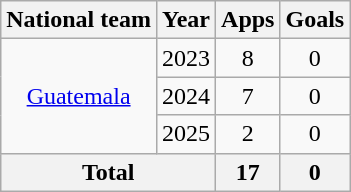<table class="wikitable" style="text-align:center">
<tr>
<th>National team</th>
<th>Year</th>
<th>Apps</th>
<th>Goals</th>
</tr>
<tr>
<td rowspan="3"><a href='#'>Guatemala</a></td>
<td>2023</td>
<td>8</td>
<td>0</td>
</tr>
<tr>
<td>2024</td>
<td>7</td>
<td>0</td>
</tr>
<tr>
<td>2025</td>
<td>2</td>
<td>0</td>
</tr>
<tr>
<th colspan="2">Total</th>
<th>17</th>
<th>0</th>
</tr>
</table>
